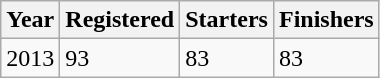<table class="wikitable sortable">
<tr>
<th>Year</th>
<th>Registered</th>
<th>Starters</th>
<th>Finishers</th>
</tr>
<tr>
<td>2013</td>
<td>93</td>
<td>83</td>
<td>83</td>
</tr>
</table>
